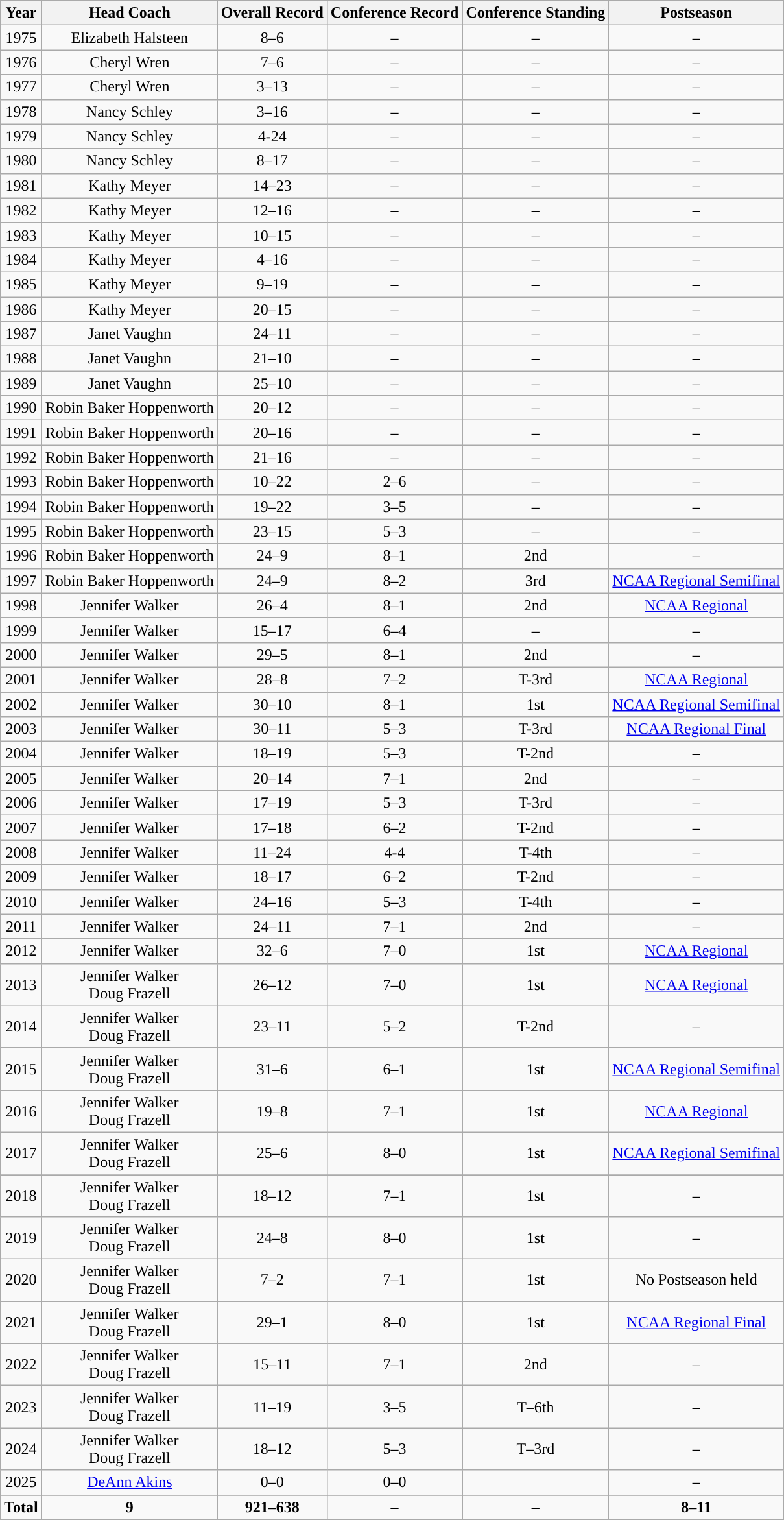<table class="wikitable" style="text-align: center">
<tr align=center>
</tr>
<tr>
<th>Year</th>
<th>Head Coach</th>
<th>Overall Record</th>
<th>Conference Record</th>
<th>Conference Standing</th>
<th>Postseason</th>
</tr>
<tr>
<td>1975</td>
<td>Elizabeth Halsteen</td>
<td>8–6</td>
<td>–</td>
<td>–</td>
<td>–</td>
</tr>
<tr>
<td>1976</td>
<td>Cheryl Wren</td>
<td>7–6</td>
<td>–</td>
<td>–</td>
<td>–</td>
</tr>
<tr>
<td>1977</td>
<td>Cheryl Wren</td>
<td>3–13</td>
<td>–</td>
<td>–</td>
<td>–</td>
</tr>
<tr>
<td>1978</td>
<td>Nancy Schley</td>
<td>3–16</td>
<td>–</td>
<td>–</td>
<td>–</td>
</tr>
<tr>
<td>1979</td>
<td>Nancy Schley</td>
<td>4-24</td>
<td>–</td>
<td>–</td>
<td>–</td>
</tr>
<tr>
<td>1980</td>
<td>Nancy Schley</td>
<td>8–17</td>
<td>–</td>
<td>–</td>
<td>–</td>
</tr>
<tr>
<td>1981</td>
<td>Kathy Meyer</td>
<td>14–23</td>
<td>–</td>
<td>–</td>
<td>–</td>
</tr>
<tr>
<td>1982</td>
<td>Kathy Meyer</td>
<td>12–16</td>
<td>–</td>
<td>–</td>
<td>–</td>
</tr>
<tr>
<td>1983</td>
<td>Kathy Meyer</td>
<td>10–15</td>
<td>–</td>
<td>–</td>
<td>–</td>
</tr>
<tr>
<td>1984</td>
<td>Kathy Meyer</td>
<td>4–16</td>
<td>–</td>
<td>–</td>
<td>–</td>
</tr>
<tr>
<td>1985</td>
<td>Kathy Meyer</td>
<td>9–19</td>
<td>–</td>
<td>–</td>
<td>–</td>
</tr>
<tr>
<td>1986</td>
<td>Kathy Meyer</td>
<td>20–15</td>
<td>–</td>
<td>–</td>
<td>–</td>
</tr>
<tr>
<td>1987</td>
<td>Janet Vaughn</td>
<td>24–11</td>
<td>–</td>
<td>–</td>
<td>–</td>
</tr>
<tr>
<td>1988</td>
<td>Janet Vaughn</td>
<td>21–10</td>
<td>–</td>
<td>–</td>
<td>–</td>
</tr>
<tr>
<td>1989</td>
<td>Janet Vaughn</td>
<td>25–10</td>
<td>–</td>
<td>–</td>
<td>–</td>
</tr>
<tr>
<td>1990</td>
<td>Robin Baker Hoppenworth</td>
<td>20–12</td>
<td>–</td>
<td>–</td>
<td>–</td>
</tr>
<tr>
<td>1991</td>
<td>Robin Baker Hoppenworth</td>
<td>20–16</td>
<td>–</td>
<td>–</td>
<td>–</td>
</tr>
<tr>
<td>1992</td>
<td>Robin Baker Hoppenworth</td>
<td>21–16</td>
<td>–</td>
<td>–</td>
<td>–</td>
</tr>
<tr>
<td>1993</td>
<td>Robin Baker Hoppenworth</td>
<td>10–22</td>
<td>2–6</td>
<td>–</td>
<td>–</td>
</tr>
<tr>
<td>1994</td>
<td>Robin Baker Hoppenworth</td>
<td>19–22</td>
<td>3–5</td>
<td>–</td>
<td>–</td>
</tr>
<tr>
<td>1995</td>
<td>Robin Baker Hoppenworth</td>
<td>23–15</td>
<td>5–3</td>
<td>–</td>
<td>–</td>
</tr>
<tr>
<td>1996</td>
<td>Robin Baker Hoppenworth</td>
<td>24–9</td>
<td>8–1</td>
<td>2nd</td>
<td>–</td>
</tr>
<tr>
<td>1997</td>
<td>Robin Baker Hoppenworth</td>
<td>24–9</td>
<td>8–2</td>
<td>3rd</td>
<td><a href='#'>NCAA Regional Semifinal</a></td>
</tr>
<tr>
<td>1998</td>
<td>Jennifer Walker</td>
<td>26–4</td>
<td>8–1</td>
<td>2nd</td>
<td><a href='#'>NCAA Regional</a></td>
</tr>
<tr>
<td>1999</td>
<td>Jennifer Walker</td>
<td>15–17</td>
<td>6–4</td>
<td>–</td>
<td>–</td>
</tr>
<tr>
<td>2000</td>
<td>Jennifer Walker</td>
<td>29–5</td>
<td>8–1</td>
<td>2nd</td>
<td>–</td>
</tr>
<tr>
<td>2001</td>
<td>Jennifer Walker</td>
<td>28–8</td>
<td>7–2</td>
<td>T-3rd</td>
<td><a href='#'>NCAA Regional</a></td>
</tr>
<tr>
<td>2002</td>
<td>Jennifer Walker</td>
<td>30–10</td>
<td>8–1</td>
<td>1st</td>
<td><a href='#'>NCAA Regional Semifinal</a></td>
</tr>
<tr>
<td>2003</td>
<td>Jennifer Walker</td>
<td>30–11</td>
<td>5–3</td>
<td>T-3rd</td>
<td><a href='#'>NCAA Regional Final</a></td>
</tr>
<tr>
<td>2004</td>
<td>Jennifer Walker</td>
<td>18–19</td>
<td>5–3</td>
<td>T-2nd</td>
<td>–</td>
</tr>
<tr>
<td>2005</td>
<td>Jennifer Walker</td>
<td>20–14</td>
<td>7–1</td>
<td>2nd</td>
<td>–</td>
</tr>
<tr>
<td>2006</td>
<td>Jennifer Walker</td>
<td>17–19</td>
<td>5–3</td>
<td>T-3rd</td>
<td>–</td>
</tr>
<tr>
<td>2007</td>
<td>Jennifer Walker</td>
<td>17–18</td>
<td>6–2</td>
<td>T-2nd</td>
<td>–</td>
</tr>
<tr>
<td>2008</td>
<td>Jennifer Walker</td>
<td>11–24</td>
<td>4-4</td>
<td>T-4th</td>
<td>–</td>
</tr>
<tr>
<td>2009</td>
<td>Jennifer Walker</td>
<td>18–17</td>
<td>6–2</td>
<td>T-2nd</td>
<td>–</td>
</tr>
<tr>
<td>2010</td>
<td>Jennifer Walker</td>
<td>24–16</td>
<td>5–3</td>
<td>T-4th</td>
<td>–</td>
</tr>
<tr>
<td>2011</td>
<td>Jennifer Walker</td>
<td>24–11</td>
<td>7–1</td>
<td>2nd</td>
<td>–</td>
</tr>
<tr>
<td>2012</td>
<td>Jennifer Walker</td>
<td>32–6</td>
<td>7–0</td>
<td>1st</td>
<td><a href='#'>NCAA Regional</a></td>
</tr>
<tr>
<td>2013</td>
<td>Jennifer Walker<br>Doug Frazell</td>
<td>26–12</td>
<td>7–0</td>
<td>1st</td>
<td><a href='#'>NCAA Regional</a></td>
</tr>
<tr>
<td>2014</td>
<td>Jennifer Walker<br>Doug Frazell</td>
<td>23–11</td>
<td>5–2</td>
<td>T-2nd</td>
<td>–</td>
</tr>
<tr>
<td>2015</td>
<td>Jennifer Walker<br>Doug Frazell</td>
<td>31–6</td>
<td>6–1</td>
<td>1st</td>
<td><a href='#'>NCAA Regional Semifinal</a></td>
</tr>
<tr>
<td>2016</td>
<td>Jennifer Walker<br>Doug Frazell</td>
<td>19–8</td>
<td>7–1</td>
<td>1st</td>
<td><a href='#'>NCAA Regional</a></td>
</tr>
<tr>
<td>2017</td>
<td>Jennifer Walker<br>Doug Frazell</td>
<td>25–6</td>
<td>8–0</td>
<td>1st</td>
<td><a href='#'>NCAA Regional Semifinal</a></td>
</tr>
<tr>
</tr>
<tr>
<td>2018</td>
<td>Jennifer Walker<br>Doug Frazell</td>
<td>18–12</td>
<td>7–1</td>
<td>1st</td>
<td>–</td>
</tr>
<tr>
<td>2019</td>
<td>Jennifer Walker<br>Doug Frazell</td>
<td>24–8</td>
<td>8–0</td>
<td>1st</td>
<td>–</td>
</tr>
<tr>
<td>2020</td>
<td>Jennifer Walker<br>Doug Frazell</td>
<td>7–2</td>
<td>7–1</td>
<td>1st</td>
<td>No Postseason held</td>
</tr>
<tr>
<td>2021</td>
<td>Jennifer Walker<br>Doug Frazell</td>
<td>29–1</td>
<td>8–0</td>
<td>1st</td>
<td><a href='#'>NCAA Regional Final</a></td>
</tr>
<tr>
<td>2022</td>
<td>Jennifer Walker<br>Doug Frazell</td>
<td>15–11</td>
<td>7–1</td>
<td>2nd</td>
<td>–</td>
</tr>
<tr>
<td>2023</td>
<td>Jennifer Walker<br>Doug Frazell</td>
<td>11–19</td>
<td>3–5</td>
<td>T–6th</td>
<td>–</td>
</tr>
<tr>
<td>2024</td>
<td>Jennifer Walker<br>Doug Frazell</td>
<td>18–12</td>
<td>5–3</td>
<td>T–3rd</td>
<td>–</td>
</tr>
<tr>
<td>2025</td>
<td><a href='#'>DeAnn Akins</a></td>
<td>0–0</td>
<td>0–0</td>
<td></td>
<td>–</td>
</tr>
<tr>
</tr>
<tr>
<td><strong>Total</strong></td>
<td><strong>9</strong></td>
<td><strong>921–638</strong></td>
<td>–</td>
<td>–</td>
<td><strong>8–11</strong></td>
</tr>
<tr>
</tr>
</table>
